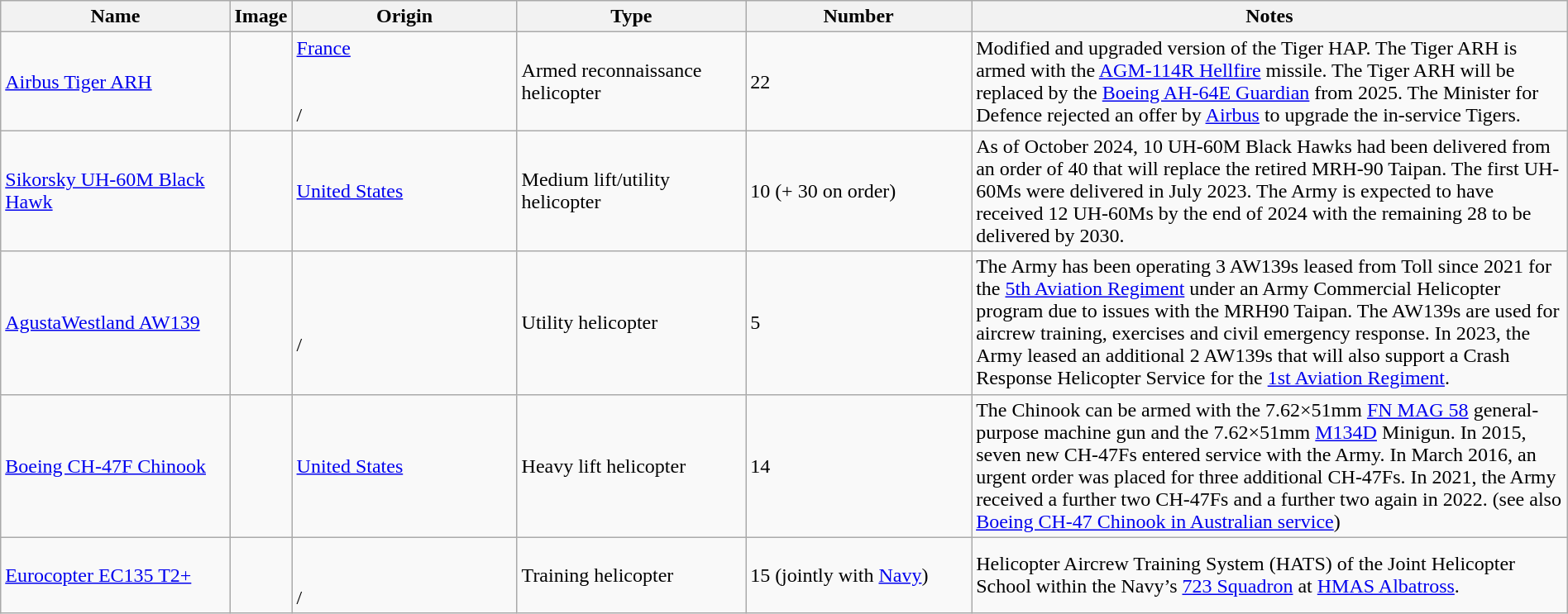<table class="wikitable" style="margin:auto; width:100%;">
<tr>
<th style="width:15%;">Name</th>
<th style="width:0%;">Image</th>
<th style="width:15%;">Origin</th>
<th style="width:15%;">Type</th>
<th style="width:15%;">Number</th>
<th style="width:40%;">Notes</th>
</tr>
<tr>
<td><a href='#'>Airbus Tiger ARH</a></td>
<td></td>
<td> <a href='#'>France</a> <br> <br><br>/ </td>
<td>Armed reconnaissance helicopter</td>
<td>22</td>
<td>Modified and upgraded version of the Tiger HAP. The Tiger ARH is armed with the <a href='#'>AGM-114R Hellfire</a> missile. The Tiger ARH will be replaced by the <a href='#'>Boeing AH-64E Guardian</a> from 2025. The Minister for Defence rejected an offer by <a href='#'>Airbus</a> to upgrade the in-service Tigers.</td>
</tr>
<tr>
<td><a href='#'>Sikorsky UH-60M Black Hawk</a></td>
<td></td>
<td> <a href='#'>United States</a></td>
<td>Medium lift/utility helicopter</td>
<td>10 (+ 30 on order)</td>
<td>As of October 2024, 10 UH-60M Black Hawks had been delivered from an order of 40 that will replace the retired MRH-90 Taipan. The first UH-60Ms were delivered in July 2023. The Army is expected to have received 12 UH-60Ms by the end of 2024 with the remaining 28 to be delivered by 2030.</td>
</tr>
<tr>
<td><a href='#'>AgustaWestland AW139</a></td>
<td></td>
<td><br><br>/ </td>
<td>Utility helicopter</td>
<td>5</td>
<td>The Army has been operating 3 AW139s leased from Toll since 2021 for the <a href='#'>5th Aviation Regiment</a> under an Army Commercial Helicopter program due to issues with the MRH90 Taipan. The AW139s are used for aircrew training, exercises and civil emergency response. In 2023, the Army leased an additional 2 AW139s that will also support a Crash Response Helicopter Service for the <a href='#'>1st Aviation Regiment</a>.</td>
</tr>
<tr>
<td><a href='#'>Boeing CH-47F Chinook</a></td>
<td></td>
<td> <a href='#'>United States</a></td>
<td>Heavy lift helicopter</td>
<td>14</td>
<td>The Chinook can be armed with the 7.62×51mm <a href='#'>FN MAG 58</a> general-purpose machine gun and the 7.62×51mm <a href='#'>M134D</a> Minigun. In 2015, seven new CH-47Fs entered service with the Army. In March 2016, an urgent order was placed for three additional CH-47Fs. In 2021, the Army received a further two CH-47Fs and a further two again in 2022. (see also <a href='#'>Boeing CH-47 Chinook in Australian service</a>)</td>
</tr>
<tr>
<td><a href='#'>Eurocopter EC135 T2+</a></td>
<td></td>
<td> <br> <br>/ </td>
<td>Training helicopter</td>
<td>15 (jointly with <a href='#'>Navy</a>)</td>
<td>Helicopter Aircrew Training System (HATS) of the Joint Helicopter School within the Navy’s <a href='#'>723 Squadron</a> at <a href='#'>HMAS Albatross</a>.</td>
</tr>
</table>
